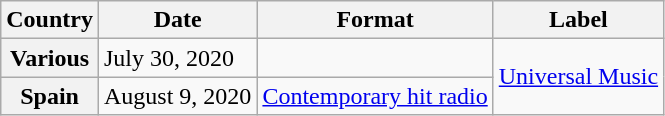<table class="wikitable plainrowheaders">
<tr>
<th>Country</th>
<th>Date</th>
<th>Format</th>
<th>Label</th>
</tr>
<tr>
<th scope="row">Various</th>
<td>July 30, 2020</td>
<td></td>
<td rowspan="2"><a href='#'>Universal Music</a></td>
</tr>
<tr>
<th scope="row">Spain</th>
<td>August 9, 2020</td>
<td><a href='#'>Contemporary hit radio</a></td>
</tr>
</table>
